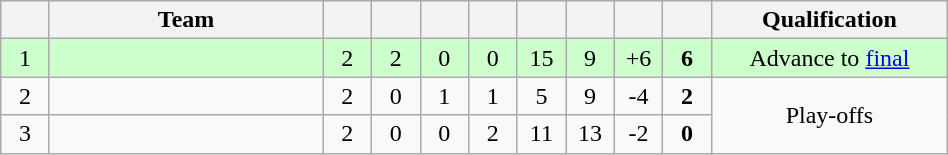<table class="wikitable" style="text-align: center;">
<tr>
<th width="25"></th>
<th width="175">Team</th>
<th width="25"></th>
<th width="25"></th>
<th width="25"></th>
<th width="25"></th>
<th width="25"></th>
<th width="25"></th>
<th width="25"></th>
<th width="25"></th>
<th width="150">Qualification</th>
</tr>
<tr style="background-color: #ccffcc;">
<td>1</td>
<td align=left></td>
<td>2</td>
<td>2</td>
<td>0</td>
<td>0</td>
<td>15</td>
<td>9</td>
<td>+6</td>
<td><strong>6</strong></td>
<td>Advance to <a href='#'>final</a></td>
</tr>
<tr>
<td>2</td>
<td align=left></td>
<td>2</td>
<td>0</td>
<td>1</td>
<td>1</td>
<td>5</td>
<td>9</td>
<td>-4</td>
<td><strong>2</strong></td>
<td rowspan="2">Play-offs</td>
</tr>
<tr>
<td>3</td>
<td align=left></td>
<td>2</td>
<td>0</td>
<td>0</td>
<td>2</td>
<td>11</td>
<td>13</td>
<td>-2</td>
<td><strong>0</strong></td>
</tr>
</table>
